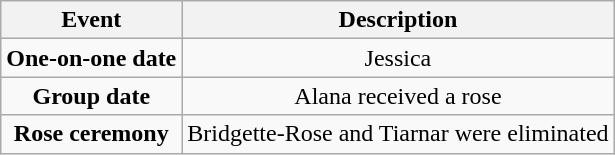<table class="wikitable sortable" style="text-align:center;">
<tr>
<th>Event</th>
<th>Description</th>
</tr>
<tr>
<td><strong>One-on-one date</strong></td>
<td>Jessica</td>
</tr>
<tr>
<td><strong>Group date</strong></td>
<td>Alana received a rose</td>
</tr>
<tr>
<td><strong>Rose ceremony</strong></td>
<td>Bridgette-Rose and Tiarnar were eliminated</td>
</tr>
</table>
